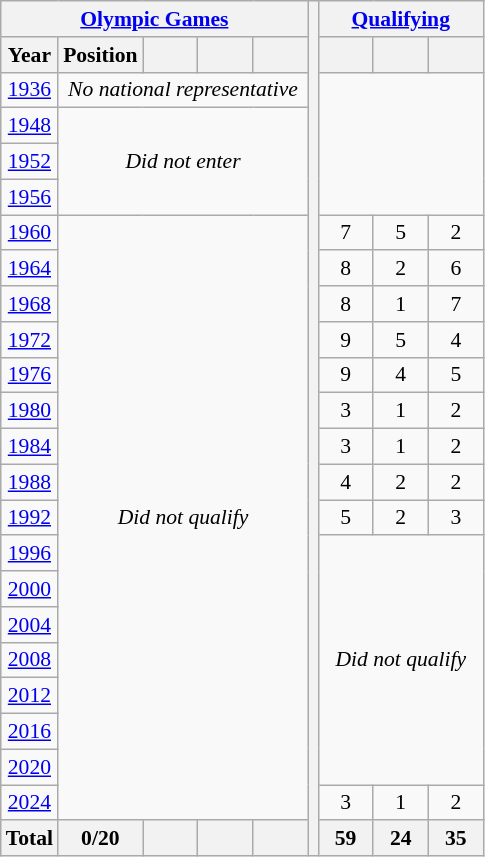<table class="wikitable" style="text-align: center;font-size:90%;">
<tr>
<th colspan=5><a href='#'>Olympic Games</a></th>
<th rowspan=24></th>
<th colspan=3><a href='#'>Qualifying</a></th>
</tr>
<tr>
<th>Year</th>
<th>Position</th>
<th width=30></th>
<th width=30></th>
<th width=30></th>
<th width=30></th>
<th width=30></th>
<th width=30></th>
</tr>
<tr>
<td> <a href='#'>1936</a></td>
<td colspan=4><em>No national representative</em></td>
</tr>
<tr>
<td> <a href='#'>1948</a></td>
<td colspan=4 rowspan=3><em>Did not enter</em></td>
</tr>
<tr>
<td> <a href='#'>1952</a></td>
</tr>
<tr>
<td> <a href='#'>1956</a></td>
</tr>
<tr>
<td> <a href='#'>1960</a></td>
<td colspan=4 rowspan=17><em>Did not qualify</em></td>
<td>7</td>
<td>5</td>
<td>2</td>
</tr>
<tr>
<td> <a href='#'>1964</a></td>
<td>8</td>
<td>2</td>
<td>6</td>
</tr>
<tr>
<td> <a href='#'>1968</a></td>
<td>8</td>
<td>1</td>
<td>7</td>
</tr>
<tr>
<td> <a href='#'>1972</a></td>
<td>9</td>
<td>5</td>
<td>4</td>
</tr>
<tr>
<td> <a href='#'>1976</a></td>
<td>9</td>
<td>4</td>
<td>5</td>
</tr>
<tr>
<td> <a href='#'>1980</a></td>
<td>3</td>
<td>1</td>
<td>2</td>
</tr>
<tr>
<td> <a href='#'>1984</a></td>
<td>3</td>
<td>1</td>
<td>2</td>
</tr>
<tr>
<td> <a href='#'>1988</a></td>
<td>4</td>
<td>2</td>
<td>2</td>
</tr>
<tr>
<td> <a href='#'>1992</a></td>
<td>5</td>
<td>2</td>
<td>3</td>
</tr>
<tr>
<td> <a href='#'>1996</a></td>
<td colspan=3 rowspan=7><em>Did not qualify</em></td>
</tr>
<tr>
<td> <a href='#'>2000</a></td>
</tr>
<tr>
<td> <a href='#'>2004</a></td>
</tr>
<tr>
<td> <a href='#'>2008</a></td>
</tr>
<tr>
<td> <a href='#'>2012</a></td>
</tr>
<tr>
<td> <a href='#'>2016</a></td>
</tr>
<tr>
<td> <a href='#'>2020</a></td>
</tr>
<tr>
<td> <a href='#'>2024</a></td>
<td>3</td>
<td>1</td>
<td>2</td>
</tr>
<tr>
<th>Total</th>
<th>0/20</th>
<th></th>
<th></th>
<th></th>
<th>59</th>
<th>24</th>
<th>35</th>
</tr>
</table>
